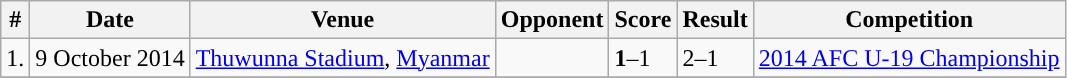<table class="wikitable">
<tr>
<th>#</th>
<th>Date</th>
<th>Venue</th>
<th>Opponent</th>
<th>Score</th>
<th>Result</th>
<th>Competition</th>
</tr>
<tr>
<td>1.</td>
<td>9 October 2014</td>
<td><a href='#'>Thuwunna Stadium</a>, <a href='#'>Myanmar</a></td>
<td></td>
<td><strong>1</strong>–1</td>
<td>2–1</td>
<td><a href='#'>2014 AFC U-19 Championship</a></td>
</tr>
<tr>
</tr>
</table>
